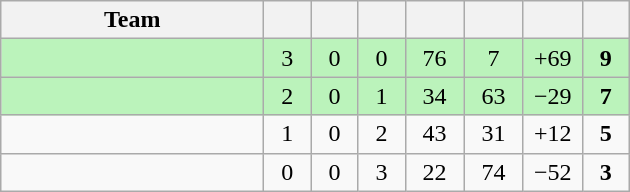<table class="wikitable" style="text-align:center;">
<tr>
<th style="width:10.5em;">Team</th>
<th style="width:1.5em;"></th>
<th style="width:1.5em;"></th>
<th style="width:1.5em;"></th>
<th style="width:2.0em;"></th>
<th style="width:2.0em;"></th>
<th style="width:2.0em;"></th>
<th style="width:1.5em;"></th>
</tr>
<tr bgcolor=#BBF3BB>
<td align="left"></td>
<td>3</td>
<td>0</td>
<td>0</td>
<td>76</td>
<td>7</td>
<td>+69</td>
<td><strong>9</strong></td>
</tr>
<tr bgcolor=#BBF3BB>
<td align="left"></td>
<td>2</td>
<td>0</td>
<td>1</td>
<td>34</td>
<td>63</td>
<td>−29</td>
<td><strong>7</strong></td>
</tr>
<tr>
<td align="left"></td>
<td>1</td>
<td>0</td>
<td>2</td>
<td>43</td>
<td>31</td>
<td>+12</td>
<td><strong>5</strong></td>
</tr>
<tr>
<td align="left"></td>
<td>0</td>
<td>0</td>
<td>3</td>
<td>22</td>
<td>74</td>
<td>−52</td>
<td><strong>3</strong></td>
</tr>
</table>
